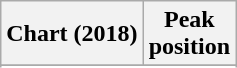<table class="wikitable sortable plainrowheaders" style="text-align:center">
<tr>
<th scope="col">Chart (2018)</th>
<th scope="col">Peak<br> position</th>
</tr>
<tr>
</tr>
<tr>
</tr>
</table>
